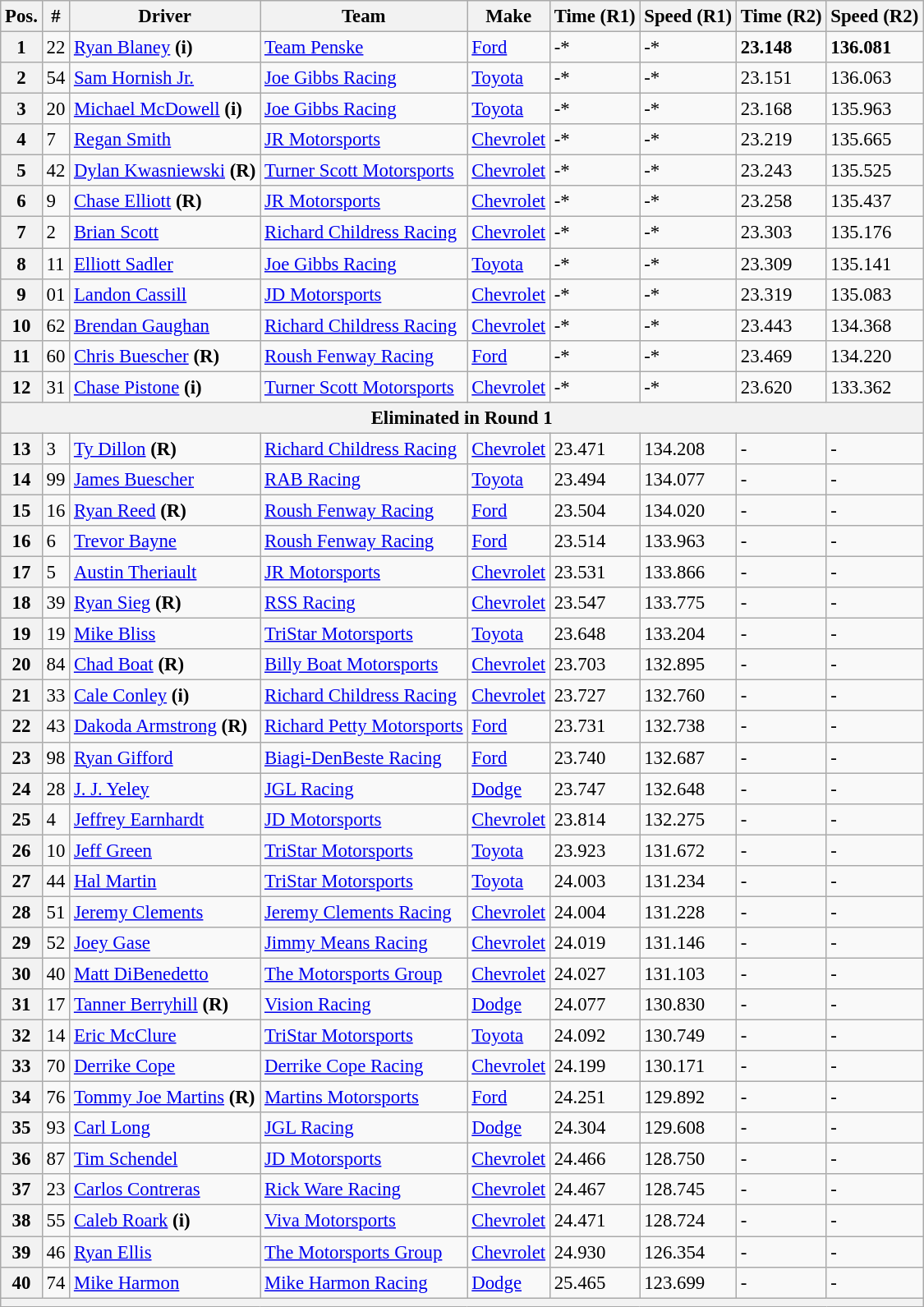<table class="wikitable" style="font-size:95%">
<tr>
<th>Pos.</th>
<th>#</th>
<th>Driver</th>
<th>Team</th>
<th>Make</th>
<th>Time (R1)</th>
<th>Speed (R1)</th>
<th>Time (R2)</th>
<th>Speed (R2)</th>
</tr>
<tr>
<th>1</th>
<td>22</td>
<td><a href='#'>Ryan Blaney</a> <strong>(i)</strong></td>
<td><a href='#'>Team Penske</a></td>
<td><a href='#'>Ford</a></td>
<td>-*</td>
<td>-*</td>
<td><strong>23.148</strong></td>
<td><strong>136.081</strong></td>
</tr>
<tr>
<th>2</th>
<td>54</td>
<td><a href='#'>Sam Hornish Jr.</a></td>
<td><a href='#'>Joe Gibbs Racing</a></td>
<td><a href='#'>Toyota</a></td>
<td>-*</td>
<td>-*</td>
<td>23.151</td>
<td>136.063</td>
</tr>
<tr>
<th>3</th>
<td>20</td>
<td><a href='#'>Michael McDowell</a> <strong>(i)</strong></td>
<td><a href='#'>Joe Gibbs Racing</a></td>
<td><a href='#'>Toyota</a></td>
<td>-*</td>
<td>-*</td>
<td>23.168</td>
<td>135.963</td>
</tr>
<tr>
<th>4</th>
<td>7</td>
<td><a href='#'>Regan Smith</a></td>
<td><a href='#'>JR Motorsports</a></td>
<td><a href='#'>Chevrolet</a></td>
<td>-*</td>
<td>-*</td>
<td>23.219</td>
<td>135.665</td>
</tr>
<tr>
<th>5</th>
<td>42</td>
<td><a href='#'>Dylan Kwasniewski</a> <strong>(R)</strong></td>
<td><a href='#'>Turner Scott Motorsports</a></td>
<td><a href='#'>Chevrolet</a></td>
<td>-*</td>
<td>-*</td>
<td>23.243</td>
<td>135.525</td>
</tr>
<tr>
<th>6</th>
<td>9</td>
<td><a href='#'>Chase Elliott</a> <strong>(R)</strong></td>
<td><a href='#'>JR Motorsports</a></td>
<td><a href='#'>Chevrolet</a></td>
<td>-*</td>
<td>-*</td>
<td>23.258</td>
<td>135.437</td>
</tr>
<tr>
<th>7</th>
<td>2</td>
<td><a href='#'>Brian Scott</a></td>
<td><a href='#'>Richard Childress Racing</a></td>
<td><a href='#'>Chevrolet</a></td>
<td>-*</td>
<td>-*</td>
<td>23.303</td>
<td>135.176</td>
</tr>
<tr>
<th>8</th>
<td>11</td>
<td><a href='#'>Elliott Sadler</a></td>
<td><a href='#'>Joe Gibbs Racing</a></td>
<td><a href='#'>Toyota</a></td>
<td>-*</td>
<td>-*</td>
<td>23.309</td>
<td>135.141</td>
</tr>
<tr>
<th>9</th>
<td>01</td>
<td><a href='#'>Landon Cassill</a></td>
<td><a href='#'>JD Motorsports</a></td>
<td><a href='#'>Chevrolet</a></td>
<td>-*</td>
<td>-*</td>
<td>23.319</td>
<td>135.083</td>
</tr>
<tr>
<th>10</th>
<td>62</td>
<td><a href='#'>Brendan Gaughan</a></td>
<td><a href='#'>Richard Childress Racing</a></td>
<td><a href='#'>Chevrolet</a></td>
<td>-*</td>
<td>-*</td>
<td>23.443</td>
<td>134.368</td>
</tr>
<tr>
<th>11</th>
<td>60</td>
<td><a href='#'>Chris Buescher</a> <strong>(R)</strong></td>
<td><a href='#'>Roush Fenway Racing</a></td>
<td><a href='#'>Ford</a></td>
<td>-*</td>
<td>-*</td>
<td>23.469</td>
<td>134.220</td>
</tr>
<tr>
<th>12</th>
<td>31</td>
<td><a href='#'>Chase Pistone</a> <strong>(i)</strong></td>
<td><a href='#'>Turner Scott Motorsports</a></td>
<td><a href='#'>Chevrolet</a></td>
<td>-*</td>
<td>-*</td>
<td>23.620</td>
<td>133.362</td>
</tr>
<tr>
<th colspan="9">Eliminated in Round 1</th>
</tr>
<tr>
<th>13</th>
<td>3</td>
<td><a href='#'>Ty Dillon</a> <strong>(R)</strong></td>
<td><a href='#'>Richard Childress Racing</a></td>
<td><a href='#'>Chevrolet</a></td>
<td>23.471</td>
<td>134.208</td>
<td>-</td>
<td>-</td>
</tr>
<tr>
<th>14</th>
<td>99</td>
<td><a href='#'>James Buescher</a></td>
<td><a href='#'>RAB Racing</a></td>
<td><a href='#'>Toyota</a></td>
<td>23.494</td>
<td>134.077</td>
<td>-</td>
<td>-</td>
</tr>
<tr>
<th>15</th>
<td>16</td>
<td><a href='#'>Ryan Reed</a> <strong>(R)</strong></td>
<td><a href='#'>Roush Fenway Racing</a></td>
<td><a href='#'>Ford</a></td>
<td>23.504</td>
<td>134.020</td>
<td>-</td>
<td>-</td>
</tr>
<tr>
<th>16</th>
<td>6</td>
<td><a href='#'>Trevor Bayne</a></td>
<td><a href='#'>Roush Fenway Racing</a></td>
<td><a href='#'>Ford</a></td>
<td>23.514</td>
<td>133.963</td>
<td>-</td>
<td>-</td>
</tr>
<tr>
<th>17</th>
<td>5</td>
<td><a href='#'>Austin Theriault</a></td>
<td><a href='#'>JR Motorsports</a></td>
<td><a href='#'>Chevrolet</a></td>
<td>23.531</td>
<td>133.866</td>
<td>-</td>
<td>-</td>
</tr>
<tr>
<th>18</th>
<td>39</td>
<td><a href='#'>Ryan Sieg</a> <strong>(R)</strong></td>
<td><a href='#'>RSS Racing</a></td>
<td><a href='#'>Chevrolet</a></td>
<td>23.547</td>
<td>133.775</td>
<td>-</td>
<td>-</td>
</tr>
<tr>
<th>19</th>
<td>19</td>
<td><a href='#'>Mike Bliss</a></td>
<td><a href='#'>TriStar Motorsports</a></td>
<td><a href='#'>Toyota</a></td>
<td>23.648</td>
<td>133.204</td>
<td>-</td>
<td>-</td>
</tr>
<tr>
<th>20</th>
<td>84</td>
<td><a href='#'>Chad Boat</a> <strong>(R)</strong></td>
<td><a href='#'>Billy Boat Motorsports</a></td>
<td><a href='#'>Chevrolet</a></td>
<td>23.703</td>
<td>132.895</td>
<td>-</td>
<td>-</td>
</tr>
<tr>
<th>21</th>
<td>33</td>
<td><a href='#'>Cale Conley</a> <strong>(i)</strong></td>
<td><a href='#'>Richard Childress Racing</a></td>
<td><a href='#'>Chevrolet</a></td>
<td>23.727</td>
<td>132.760</td>
<td>-</td>
<td>-</td>
</tr>
<tr>
<th>22</th>
<td>43</td>
<td><a href='#'>Dakoda Armstrong</a> <strong>(R)</strong></td>
<td><a href='#'>Richard Petty Motorsports</a></td>
<td><a href='#'>Ford</a></td>
<td>23.731</td>
<td>132.738</td>
<td>-</td>
<td>-</td>
</tr>
<tr>
<th>23</th>
<td>98</td>
<td><a href='#'>Ryan Gifford</a></td>
<td><a href='#'>Biagi-DenBeste Racing</a></td>
<td><a href='#'>Ford</a></td>
<td>23.740</td>
<td>132.687</td>
<td>-</td>
<td>-</td>
</tr>
<tr>
<th>24</th>
<td>28</td>
<td><a href='#'>J. J. Yeley</a></td>
<td><a href='#'>JGL Racing</a></td>
<td><a href='#'>Dodge</a></td>
<td>23.747</td>
<td>132.648</td>
<td>-</td>
<td>-</td>
</tr>
<tr>
<th>25</th>
<td>4</td>
<td><a href='#'>Jeffrey Earnhardt</a></td>
<td><a href='#'>JD Motorsports</a></td>
<td><a href='#'>Chevrolet</a></td>
<td>23.814</td>
<td>132.275</td>
<td>-</td>
<td>-</td>
</tr>
<tr>
<th>26</th>
<td>10</td>
<td><a href='#'>Jeff Green</a></td>
<td><a href='#'>TriStar Motorsports</a></td>
<td><a href='#'>Toyota</a></td>
<td>23.923</td>
<td>131.672</td>
<td>-</td>
<td>-</td>
</tr>
<tr>
<th>27</th>
<td>44</td>
<td><a href='#'>Hal Martin</a></td>
<td><a href='#'>TriStar Motorsports</a></td>
<td><a href='#'>Toyota</a></td>
<td>24.003</td>
<td>131.234</td>
<td>-</td>
<td>-</td>
</tr>
<tr>
<th>28</th>
<td>51</td>
<td><a href='#'>Jeremy Clements</a></td>
<td><a href='#'>Jeremy Clements Racing</a></td>
<td><a href='#'>Chevrolet</a></td>
<td>24.004</td>
<td>131.228</td>
<td>-</td>
<td>-</td>
</tr>
<tr>
<th>29</th>
<td>52</td>
<td><a href='#'>Joey Gase</a></td>
<td><a href='#'>Jimmy Means Racing</a></td>
<td><a href='#'>Chevrolet</a></td>
<td>24.019</td>
<td>131.146</td>
<td>-</td>
<td>-</td>
</tr>
<tr>
<th>30</th>
<td>40</td>
<td><a href='#'>Matt DiBenedetto</a></td>
<td><a href='#'>The Motorsports Group</a></td>
<td><a href='#'>Chevrolet</a></td>
<td>24.027</td>
<td>131.103</td>
<td>-</td>
<td>-</td>
</tr>
<tr>
<th>31</th>
<td>17</td>
<td><a href='#'>Tanner Berryhill</a> <strong>(R)</strong></td>
<td><a href='#'>Vision Racing</a></td>
<td><a href='#'>Dodge</a></td>
<td>24.077</td>
<td>130.830</td>
<td>-</td>
<td>-</td>
</tr>
<tr>
<th>32</th>
<td>14</td>
<td><a href='#'>Eric McClure</a></td>
<td><a href='#'>TriStar Motorsports</a></td>
<td><a href='#'>Toyota</a></td>
<td>24.092</td>
<td>130.749</td>
<td>-</td>
<td>-</td>
</tr>
<tr>
<th>33</th>
<td>70</td>
<td><a href='#'>Derrike Cope</a></td>
<td><a href='#'>Derrike Cope Racing</a></td>
<td><a href='#'>Chevrolet</a></td>
<td>24.199</td>
<td>130.171</td>
<td>-</td>
<td>-</td>
</tr>
<tr>
<th>34</th>
<td>76</td>
<td><a href='#'>Tommy Joe Martins</a> <strong>(R)</strong></td>
<td><a href='#'>Martins Motorsports</a></td>
<td><a href='#'>Ford</a></td>
<td>24.251</td>
<td>129.892</td>
<td>-</td>
<td>-</td>
</tr>
<tr>
<th>35</th>
<td>93</td>
<td><a href='#'>Carl Long</a></td>
<td><a href='#'>JGL Racing</a></td>
<td><a href='#'>Dodge</a></td>
<td>24.304</td>
<td>129.608</td>
<td>-</td>
<td>-</td>
</tr>
<tr>
<th>36</th>
<td>87</td>
<td><a href='#'>Tim Schendel</a></td>
<td><a href='#'>JD Motorsports</a></td>
<td><a href='#'>Chevrolet</a></td>
<td>24.466</td>
<td>128.750</td>
<td>-</td>
<td>-</td>
</tr>
<tr>
<th>37</th>
<td>23</td>
<td><a href='#'>Carlos Contreras</a></td>
<td><a href='#'>Rick Ware Racing</a></td>
<td><a href='#'>Chevrolet</a></td>
<td>24.467</td>
<td>128.745</td>
<td>-</td>
<td>-</td>
</tr>
<tr>
<th>38</th>
<td>55</td>
<td><a href='#'>Caleb Roark</a> <strong>(i)</strong></td>
<td><a href='#'>Viva Motorsports</a></td>
<td><a href='#'>Chevrolet</a></td>
<td>24.471</td>
<td>128.724</td>
<td>-</td>
<td>-</td>
</tr>
<tr>
<th>39</th>
<td>46</td>
<td><a href='#'>Ryan Ellis</a></td>
<td><a href='#'>The Motorsports Group</a></td>
<td><a href='#'>Chevrolet</a></td>
<td>24.930</td>
<td>126.354</td>
<td>-</td>
<td>-</td>
</tr>
<tr>
<th>40</th>
<td>74</td>
<td><a href='#'>Mike Harmon</a></td>
<td><a href='#'>Mike Harmon Racing</a></td>
<td><a href='#'>Dodge</a></td>
<td>25.465</td>
<td>123.699</td>
<td>-</td>
<td>-</td>
</tr>
<tr>
<th colspan="9"></th>
</tr>
</table>
